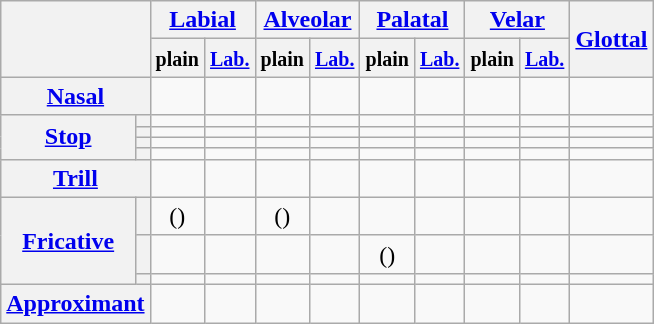<table class="wikitable" style="text-align:center">
<tr>
<th colspan="2" rowspan="2"></th>
<th colspan="2"><a href='#'>Labial</a></th>
<th colspan="2"><a href='#'>Alveolar</a></th>
<th colspan="2"><a href='#'>Palatal</a></th>
<th colspan="2"><a href='#'>Velar</a></th>
<th rowspan="2"><a href='#'>Glottal</a></th>
</tr>
<tr>
<th><small>plain</small></th>
<th><small><a href='#'>Lab.</a></small></th>
<th><small>plain</small></th>
<th><small><a href='#'>Lab.</a></small></th>
<th><small>plain</small></th>
<th><small><a href='#'>Lab.</a></small></th>
<th><small>plain</small></th>
<th><small><a href='#'>Lab.</a></small></th>
</tr>
<tr>
<th colspan="2"><a href='#'>Nasal</a></th>
<td></td>
<td></td>
<td></td>
<td></td>
<td></td>
<td></td>
<td></td>
<td></td>
<td></td>
</tr>
<tr>
<th rowspan="4"><a href='#'>Stop</a></th>
<th></th>
<td></td>
<td></td>
<td></td>
<td></td>
<td></td>
<td></td>
<td></td>
<td></td>
<td></td>
</tr>
<tr>
<th></th>
<td></td>
<td></td>
<td></td>
<td></td>
<td></td>
<td></td>
<td></td>
<td></td>
<td></td>
</tr>
<tr>
<th></th>
<td></td>
<td></td>
<td></td>
<td></td>
<td></td>
<td></td>
<td></td>
<td></td>
<td></td>
</tr>
<tr>
<th></th>
<td></td>
<td></td>
<td></td>
<td></td>
<td></td>
<td></td>
<td></td>
<td></td>
<td></td>
</tr>
<tr>
<th colspan="2"><a href='#'>Trill</a></th>
<td></td>
<td></td>
<td></td>
<td></td>
<td></td>
<td></td>
<td></td>
<td></td>
<td></td>
</tr>
<tr>
<th rowspan="3"><a href='#'>Fricative</a></th>
<th></th>
<td>()</td>
<td></td>
<td>()</td>
<td></td>
<td></td>
<td></td>
<td></td>
<td></td>
<td></td>
</tr>
<tr>
<th></th>
<td></td>
<td></td>
<td></td>
<td></td>
<td>()</td>
<td></td>
<td></td>
<td></td>
<td></td>
</tr>
<tr>
<th></th>
<td></td>
<td></td>
<td></td>
<td></td>
<td></td>
<td></td>
<td></td>
<td></td>
<td></td>
</tr>
<tr>
<th colspan="2"><a href='#'>Approximant</a></th>
<td></td>
<td></td>
<td></td>
<td></td>
<td></td>
<td></td>
<td></td>
<td></td>
<td></td>
</tr>
</table>
